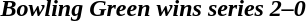<table class="noborder" style="text-align: center; border: none; width: 100%">
<tr>
<th width="97%"><em>Bowling Green wins series 2–0</em></th>
<th width="3%"></th>
</tr>
</table>
